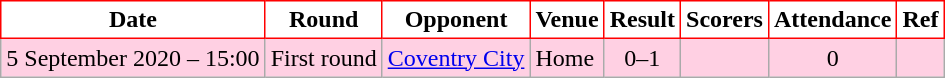<table class="wikitable">
<tr>
<th style="background:#FFFFFF; color:black; border:1px solid red;">Date</th>
<th style="background:#FFFFFF; color:black; border:1px solid red;">Round</th>
<th style="background:#FFFFFF; color:black; border:1px solid red;">Opponent</th>
<th style="background:#FFFFFF; color:black; border:1px solid red;">Venue</th>
<th style="background:#FFFFFF; color:black; border:1px solid red;">Result</th>
<th style="background:#FFFFFF; color:black; border:1px solid red;">Scorers</th>
<th style="background:#FFFFFF; color:black; border:1px solid red;">Attendance</th>
<th style="background:#FFFFFF; color:black; border:1px solid red;">Ref</th>
</tr>
<tr bgcolor = #ffd0e3>
<td>5 September 2020 – 15:00</td>
<td align="left">First round</td>
<td><a href='#'>Coventry City</a></td>
<td>Home</td>
<td align="center">0–1</td>
<td></td>
<td align="center">0</td>
<td></td>
</tr>
</table>
